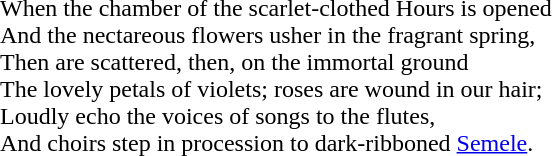<table style="border: 0px; margin-left:100px; white-space:nowrap;">
<tr>
<th scope="col" width="300px"></th>
<th scope="col" width="325px"></th>
<th scope="col" width="300px"></th>
</tr>
<tr border="0">
</tr>
<tr Valign=top>
<td><br></td>
<td><br></td>
<td><br>When the chamber of the scarlet-clothed Hours is opened<br>
And the nectareous flowers usher in the fragrant spring,<br>
Then are scattered, then, on the immortal ground<br>
The lovely petals of violets; roses are wound in our hair;<br>
Loudly echo the voices of songs to the flutes,<br>
And choirs step in procession to dark-ribboned <a href='#'>Semele</a>.</td>
</tr>
</table>
